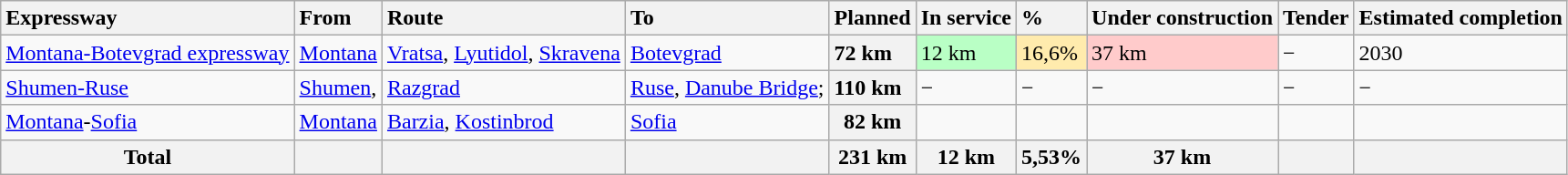<table class="wikitable">
<tr>
<th style="text-align:left">Expressway</th>
<th style="text-align:left">From</th>
<th style="text-align:left">Route</th>
<th style="text-align:left">To</th>
<th style="text-align:left">Planned</th>
<th style="text-align:left">In service</th>
<th style="text-align:left">%</th>
<th style="text-align:left">Under construction</th>
<th style="text-align:left">Tender</th>
<th style="text-align:left">Estimated completion</th>
</tr>
<tr>
<td> <a href='#'>Montana-Botevgrad expressway</a></td>
<td><a href='#'>Montana</a> </td>
<td><a href='#'>Vratsa</a>, <a href='#'>Lyutidol</a>, <a href='#'>Skravena</a></td>
<td><a href='#'>Botevgrad</a> </td>
<th style="text-align:left">72 km</th>
<td bgcolor="#B9FFC5">12 km</td>
<td bgcolor="#FFEBAD">16,6%</td>
<td bgcolor="#FFCBCB">37 km</td>
<td>−</td>
<td>2030</td>
</tr>
<tr>
<td><a href='#'>Shumen-Ruse</a></td>
<td><a href='#'>Shumen</a>, </td>
<td><a href='#'>Razgrad</a></td>
<td><a href='#'>Ruse</a>, <a href='#'>Danube Bridge</a>; </td>
<th style="text-align:left">110 km</th>
<td>−</td>
<td>−</td>
<td>−</td>
<td>−</td>
<td>−</td>
</tr>
<tr>
<td><a href='#'>Montana</a>-<a href='#'>Sofia</a></td>
<td><a href='#'>Montana</a></td>
<td><a href='#'>Barzia</a>, <a href='#'>Kostinbrod</a></td>
<td><a href='#'>Sofia</a></td>
<th>82 km</th>
<td></td>
<td></td>
<td></td>
<td></td>
<td></td>
</tr>
<tr>
<th>Total</th>
<th></th>
<th></th>
<th></th>
<th>231 km</th>
<th>12 km</th>
<th>5,53%</th>
<th>37 km</th>
<th></th>
<th></th>
</tr>
</table>
